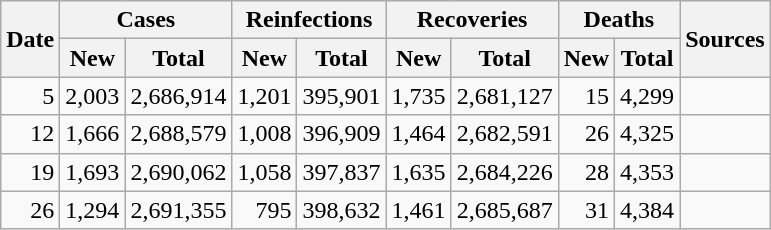<table class="wikitable sortable mw-collapsible mw-collapsed sticky-header-multi sort-under" style="text-align:right;">
<tr>
<th rowspan=2>Date</th>
<th colspan=2>Cases</th>
<th colspan=2>Reinfections</th>
<th colspan=2>Recoveries</th>
<th colspan=2>Deaths</th>
<th rowspan=2 class="unsortable">Sources</th>
</tr>
<tr>
<th>New</th>
<th>Total</th>
<th>New</th>
<th>Total</th>
<th>New</th>
<th>Total</th>
<th>New</th>
<th>Total</th>
</tr>
<tr>
<td>5</td>
<td>2,003</td>
<td>2,686,914</td>
<td>1,201</td>
<td>395,901</td>
<td>1,735</td>
<td>2,681,127</td>
<td>15</td>
<td>4,299</td>
<td></td>
</tr>
<tr>
<td>12</td>
<td>1,666</td>
<td>2,688,579</td>
<td>1,008</td>
<td>396,909</td>
<td>1,464</td>
<td>2,682,591</td>
<td>26</td>
<td>4,325</td>
<td></td>
</tr>
<tr>
<td>19</td>
<td>1,693</td>
<td>2,690,062</td>
<td>1,058</td>
<td>397,837</td>
<td>1,635</td>
<td>2,684,226</td>
<td>28</td>
<td>4,353</td>
<td></td>
</tr>
<tr>
<td>26</td>
<td>1,294</td>
<td>2,691,355</td>
<td>795</td>
<td>398,632</td>
<td>1,461</td>
<td>2,685,687</td>
<td>31</td>
<td>4,384</td>
<td></td>
</tr>
</table>
